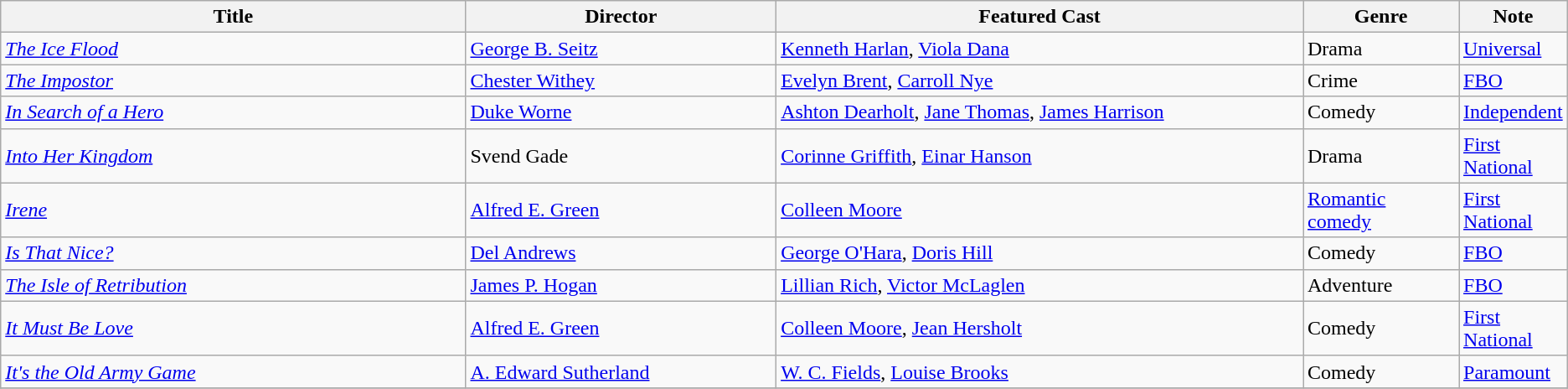<table class="wikitable">
<tr>
<th style="width:30%;">Title</th>
<th style="width:20%;">Director</th>
<th style="width:34%;">Featured Cast</th>
<th style="width:10%;">Genre</th>
<th style="width:10%;">Note</th>
</tr>
<tr>
<td><em><a href='#'>The Ice Flood</a></em></td>
<td><a href='#'>George B. Seitz</a></td>
<td><a href='#'>Kenneth Harlan</a>, <a href='#'>Viola Dana</a></td>
<td>Drama</td>
<td><a href='#'>Universal</a></td>
</tr>
<tr>
<td><em><a href='#'>The Impostor</a></em></td>
<td><a href='#'>Chester Withey</a></td>
<td><a href='#'>Evelyn Brent</a>, <a href='#'>Carroll Nye</a></td>
<td>Crime</td>
<td><a href='#'>FBO</a></td>
</tr>
<tr>
<td><em><a href='#'>In Search of a Hero</a></em></td>
<td><a href='#'>Duke Worne</a></td>
<td><a href='#'>Ashton Dearholt</a>, <a href='#'>Jane Thomas</a>, <a href='#'>James Harrison</a></td>
<td>Comedy</td>
<td><a href='#'>Independent</a></td>
</tr>
<tr>
<td><em><a href='#'>Into Her Kingdom</a></em></td>
<td>Svend Gade</td>
<td><a href='#'>Corinne Griffith</a>, <a href='#'>Einar Hanson</a></td>
<td>Drama</td>
<td><a href='#'>First National</a></td>
</tr>
<tr>
<td><em><a href='#'>Irene</a></em></td>
<td><a href='#'>Alfred E. Green</a></td>
<td><a href='#'>Colleen Moore</a></td>
<td><a href='#'>Romantic comedy</a></td>
<td><a href='#'>First National</a></td>
</tr>
<tr>
<td><em><a href='#'>Is That Nice?</a></em></td>
<td><a href='#'>Del Andrews</a></td>
<td><a href='#'>George O'Hara</a>, <a href='#'>Doris Hill</a></td>
<td>Comedy</td>
<td><a href='#'>FBO</a></td>
</tr>
<tr>
<td><em><a href='#'>The Isle of Retribution</a></em></td>
<td><a href='#'>James P. Hogan</a></td>
<td><a href='#'>Lillian Rich</a>, <a href='#'>Victor McLaglen</a></td>
<td>Adventure</td>
<td><a href='#'>FBO</a></td>
</tr>
<tr>
<td><em><a href='#'>It Must Be Love</a></em></td>
<td><a href='#'>Alfred E. Green</a></td>
<td><a href='#'>Colleen Moore</a>, <a href='#'>Jean Hersholt</a></td>
<td>Comedy</td>
<td><a href='#'>First National</a></td>
</tr>
<tr>
<td><em><a href='#'>It's the Old Army Game</a></em></td>
<td><a href='#'>A. Edward Sutherland</a></td>
<td><a href='#'>W. C. Fields</a>, <a href='#'>Louise Brooks</a></td>
<td>Comedy</td>
<td><a href='#'>Paramount</a></td>
</tr>
<tr>
</tr>
</table>
